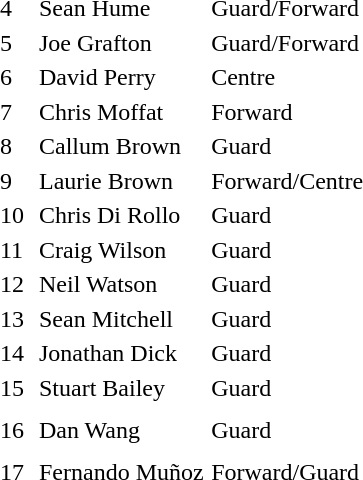<table style="border:0px solid #0000ff;" cellspacing=3>
<tr>
<td>4</td>
<td></td>
<td>Sean Hume</td>
<td>Guard/Forward</td>
</tr>
<tr>
<td>5</td>
<td></td>
<td>Joe Grafton</td>
<td>Guard/Forward</td>
</tr>
<tr>
<td>6</td>
<td></td>
<td>David Perry</td>
<td>Centre</td>
</tr>
<tr>
<td>7</td>
<td></td>
<td>Chris Moffat</td>
<td>Forward</td>
</tr>
<tr>
<td>8</td>
<td></td>
<td>Callum Brown</td>
<td>Guard</td>
</tr>
<tr>
<td>9</td>
<td></td>
<td>Laurie Brown</td>
<td>Forward/Centre</td>
</tr>
<tr>
<td>10</td>
<td></td>
<td>Chris Di Rollo</td>
<td>Guard</td>
</tr>
<tr>
<td>11</td>
<td></td>
<td>Craig Wilson</td>
<td>Guard</td>
</tr>
<tr>
<td>12</td>
<td></td>
<td>Neil Watson</td>
<td>Guard</td>
</tr>
<tr>
<td>13</td>
<td></td>
<td>Sean Mitchell</td>
<td>Guard</td>
</tr>
<tr>
<td>14</td>
<td></td>
<td>Jonathan Dick</td>
<td>Guard</td>
</tr>
<tr>
<td>15</td>
<td></td>
<td>Stuart Bailey</td>
<td>Guard</td>
</tr>
<tr>
<td colspan=4></td>
</tr>
<tr>
<td>16</td>
<td></td>
<td>Dan Wang</td>
<td>Guard</td>
</tr>
<tr>
<td colspan=4></td>
</tr>
<tr>
<td>17</td>
<td></td>
<td>Fernando Muñoz</td>
<td>Forward/Guard</td>
</tr>
<tr>
<td colspan=4></td>
</tr>
</table>
